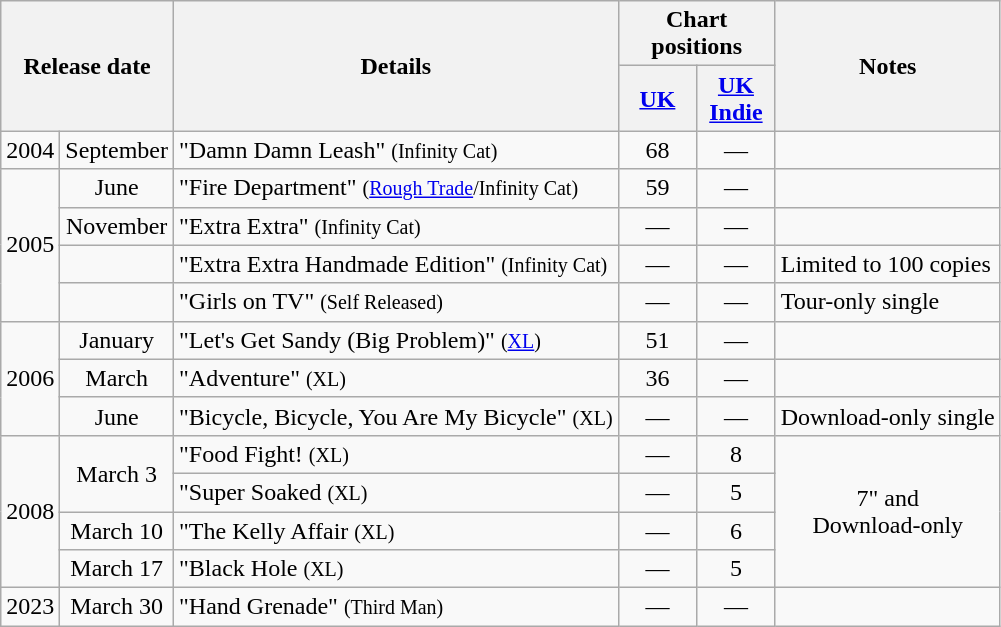<table class="wikitable">
<tr>
<th rowspan="2" colspan="2" style="width:80px;">Release date</th>
<th rowspan="2">Details</th>
<th colspan="2">Chart positions</th>
<th rowspan="2">Notes</th>
</tr>
<tr>
<th style="width:45px;"><a href='#'>UK</a><br></th>
<th style="width:45px;"><a href='#'>UK Indie</a></th>
</tr>
<tr>
<td style="text-align:center;">2004</td>
<td style="text-align:center;">September</td>
<td>"Damn Damn Leash" <small>(Infinity Cat)</small></td>
<td style="text-align:center;">68</td>
<td style="text-align:center;">—</td>
<td></td>
</tr>
<tr>
<td style="text-align:center;" rowspan="4">2005</td>
<td style="text-align:center;">June</td>
<td>"Fire Department" <small>(<a href='#'>Rough Trade</a>/Infinity Cat)</small></td>
<td style="text-align:center;">59</td>
<td style="text-align:center;">—</td>
<td></td>
</tr>
<tr>
<td style="text-align:center;">November</td>
<td>"Extra Extra" <small>(Infinity Cat)</small></td>
<td style="text-align:center;">—</td>
<td style="text-align:center;">—</td>
<td></td>
</tr>
<tr>
<td></td>
<td>"Extra Extra Handmade Edition" <small>(Infinity Cat)</small></td>
<td style="text-align:center;">—</td>
<td style="text-align:center;">—</td>
<td>Limited to 100 copies</td>
</tr>
<tr>
<td></td>
<td>"Girls on TV" <small>(Self Released)</small></td>
<td style="text-align:center;">—</td>
<td style="text-align:center;">—</td>
<td>Tour-only single</td>
</tr>
<tr>
<td style="text-align:center;" rowspan="3">2006</td>
<td style="text-align:center;">January</td>
<td>"Let's Get Sandy (Big Problem)" <small>(<a href='#'>XL</a>)</small></td>
<td style="text-align:center;">51</td>
<td style="text-align:center;">—</td>
<td></td>
</tr>
<tr>
<td style="text-align:center;">March</td>
<td>"Adventure" <small>(XL)</small></td>
<td style="text-align:center;">36</td>
<td style="text-align:center;">—</td>
<td></td>
</tr>
<tr>
<td style="text-align:center;">June</td>
<td>"Bicycle, Bicycle, You Are My Bicycle" <small>(XL)</small></td>
<td style="text-align:center;">—</td>
<td style="text-align:center;">—</td>
<td>Download-only single</td>
</tr>
<tr>
<td style="text-align:center;" rowspan="4">2008</td>
<td style="text-align:center;" rowspan="2">March 3</td>
<td>"Food Fight! <small>(XL)</small></td>
<td style="text-align:center;">—</td>
<td style="text-align:center;">8</td>
<td style="text-align:center;" rowspan="4">7" and <br>Download-only</td>
</tr>
<tr>
<td>"Super Soaked <small>(XL)</small></td>
<td style="text-align:center;">—</td>
<td style="text-align:center;">5</td>
</tr>
<tr>
<td style="text-align:center;">March 10</td>
<td>"The Kelly Affair <small>(XL)</small></td>
<td style="text-align:center;">—</td>
<td style="text-align:center;">6</td>
</tr>
<tr>
<td style="text-align:center;">March 17</td>
<td>"Black Hole <small>(XL)</small></td>
<td style="text-align:center;">—</td>
<td style="text-align:center;">5</td>
</tr>
<tr>
<td style="text-align:center;" rowspan="4">2023</td>
<td style="text-align:center;">March 30</td>
<td>"Hand Grenade" <small>(Third Man)</small></td>
<td style="text-align:center;">—</td>
<td style="text-align:center;">—</td>
<td></td>
</tr>
</table>
